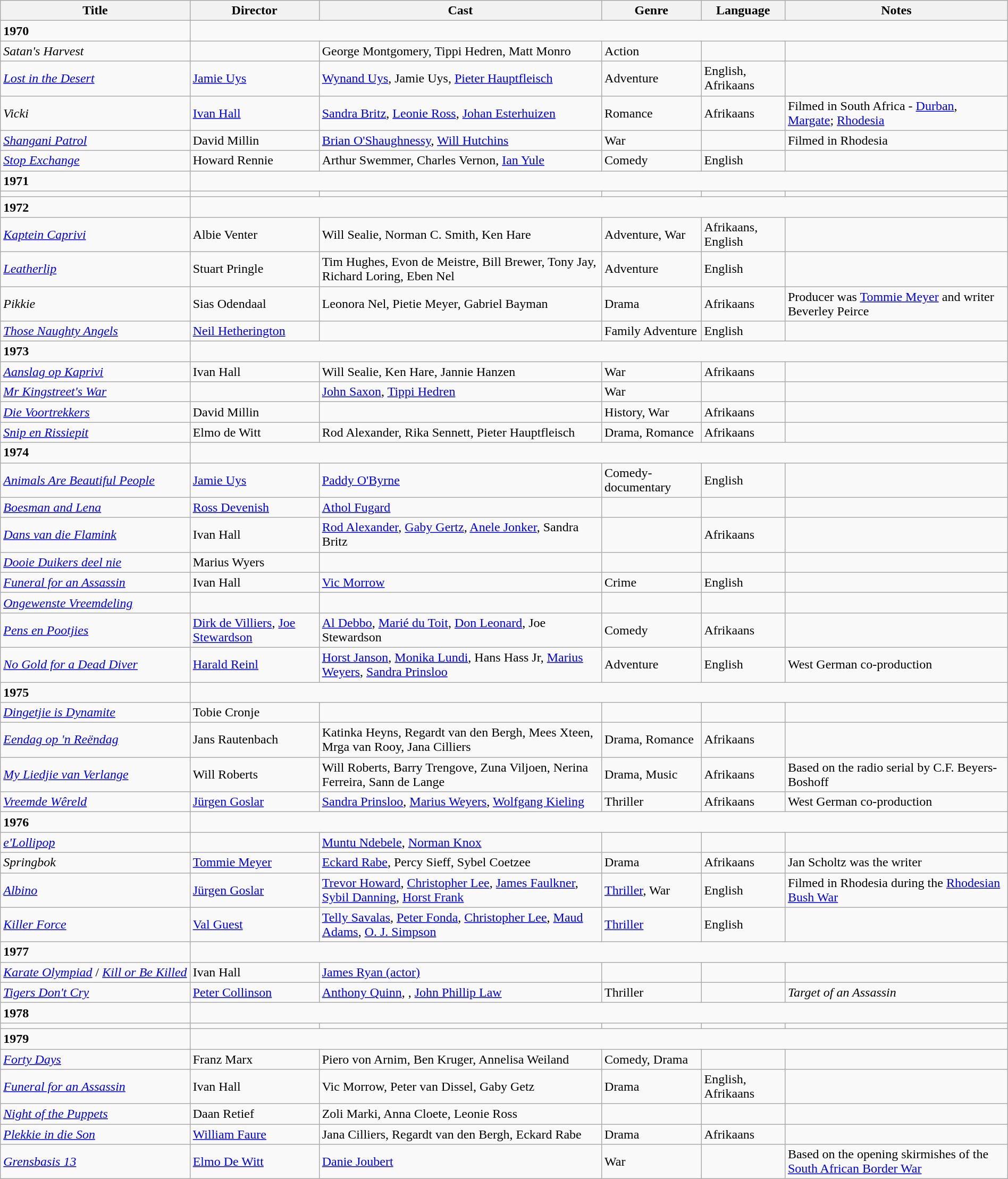<table class="wikitable" style="width:100%;">
<tr>
<th>Title</th>
<th>Director</th>
<th>Cast</th>
<th>Genre</th>
<th>Language</th>
<th>Notes</th>
</tr>
<tr>
<td><strong>1970</strong></td>
</tr>
<tr>
<td><em>Satan's Harvest</em></td>
<td></td>
<td>George Montgomery, Tippi Hedren, Matt Monro</td>
<td>Action</td>
<td></td>
<td></td>
</tr>
<tr>
<td><em><a href='#'>Lost in the Desert</a></em></td>
<td><a href='#'>Jamie Uys</a></td>
<td><a href='#'>Wynand Uys</a>, Jamie Uys, <a href='#'>Pieter Hauptfleisch</a></td>
<td>Adventure</td>
<td>English, Afrikaans</td>
<td></td>
</tr>
<tr>
<td><em>Vicki</em></td>
<td><a href='#'>Ivan Hall</a></td>
<td><a href='#'>Sandra Britz</a>, <a href='#'>Leonie Ross</a>, <a href='#'>Johan Esterhuizen</a></td>
<td>Romance</td>
<td>Afrikaans</td>
<td>Filmed in South Africa - <a href='#'>Durban</a>, <a href='#'>Margate</a>; <a href='#'>Rhodesia</a></td>
</tr>
<tr>
<td><em><a href='#'>Shangani Patrol</a></em></td>
<td>David Millin</td>
<td><a href='#'>Brian O'Shaughnessy</a>, <a href='#'>Will Hutchins</a></td>
<td>War</td>
<td></td>
<td>Filmed in Rhodesia</td>
</tr>
<tr>
<td><em><a href='#'>Stop Exchange</a></em></td>
<td>Howard Rennie</td>
<td>Arthur Swemmer, Charles Vernon, <a href='#'>Ian Yule</a></td>
<td>Comedy</td>
<td>English</td>
<td></td>
</tr>
<tr>
<td><strong>1971</strong></td>
</tr>
<tr>
<td><em> </em></td>
<td></td>
<td></td>
<td></td>
<td></td>
<td></td>
</tr>
<tr>
<td><strong>1972</strong></td>
</tr>
<tr>
<td><em><a href='#'>Kaptein Caprivi</a></em></td>
<td>Albie Venter</td>
<td>Will Sealie, Norman C. Smith, Ken Hare</td>
<td>Adventure, War</td>
<td>Afrikaans, English</td>
<td></td>
</tr>
<tr>
<td><em><a href='#'>Leatherlip</a></em></td>
<td>Stuart Pringle</td>
<td>Tim Hughes, Evon de Meistre, Bill Brewer, Tony Jay, Richard Loring, Eben Nel</td>
<td>Adventure</td>
<td>English</td>
<td></td>
</tr>
<tr>
<td><em>Pikkie</em></td>
<td>Sias Odendaal</td>
<td>Leonora Nel, Pietie Meyer, Gabriel Bayman</td>
<td>Drama</td>
<td>Afrikaans</td>
<td>Producer was <a href='#'>Tommie Meyer</a> and writer Beverley Peirce</td>
</tr>
<tr>
<td><em><a href='#'>Those Naughty Angels</a></em></td>
<td><a href='#'>Neil Hetherington</a></td>
<td></td>
<td>Family Adventure</td>
<td>English</td>
<td></td>
</tr>
<tr>
<td><strong>1973</strong></td>
</tr>
<tr>
<td><em><a href='#'>Aanslag op Kaprivi</a></em></td>
<td>Ivan Hall</td>
<td>Will Sealie, Ken Hare, Jannie Hanzen</td>
<td>War</td>
<td>Afrikaans</td>
<td></td>
</tr>
<tr>
<td><em><a href='#'>Mr Kingstreet's War</a></em></td>
<td></td>
<td><a href='#'>John Saxon</a>, <a href='#'>Tippi Hedren</a></td>
<td>War</td>
<td></td>
<td></td>
</tr>
<tr>
<td><em><a href='#'>Die Voortrekkers</a></em></td>
<td>David Millin</td>
<td></td>
<td>History, War</td>
<td>Afrikaans</td>
<td></td>
</tr>
<tr>
<td><em><a href='#'>Snip en Rissiepit</a></em></td>
<td>Elmo de Witt</td>
<td>Rod Alexander, Rika Sennett, Pieter Hauptfleisch</td>
<td>Drama, Romance</td>
<td>Afrikaans</td>
<td></td>
</tr>
<tr>
<td><strong>1974</strong></td>
</tr>
<tr>
<td><em><a href='#'>Animals Are Beautiful People</a></em></td>
<td><a href='#'>Jamie Uys</a></td>
<td><a href='#'>Paddy O'Byrne</a></td>
<td>Comedy-documentary</td>
<td>English</td>
<td></td>
</tr>
<tr>
<td><em><a href='#'>Boesman and Lena</a></em></td>
<td><a href='#'>Ross Devenish</a></td>
<td><a href='#'>Athol Fugard</a></td>
<td></td>
<td></td>
<td></td>
</tr>
<tr>
<td><em><a href='#'>Dans van die Flamink</a></em></td>
<td>Ivan Hall</td>
<td><a href='#'>Rod Alexander</a>, <a href='#'>Gaby Gertz</a>, <a href='#'>Anele Jonker</a>, Sandra Britz</td>
<td></td>
<td>Afrikaans</td>
<td></td>
</tr>
<tr>
<td><em><a href='#'>Dooie Duikers deel nie</a></em></td>
<td>Marius Wyers</td>
<td></td>
<td></td>
<td></td>
<td></td>
</tr>
<tr>
<td><em><a href='#'>Funeral for an Assassin</a></em></td>
<td>Ivan Hall</td>
<td><a href='#'>Vic Morrow</a></td>
<td>Crime</td>
<td>English</td>
<td></td>
</tr>
<tr>
<td><em><a href='#'>Ongewenste Vreemdeling</a></em></td>
<td></td>
<td></td>
<td></td>
<td></td>
<td></td>
</tr>
<tr>
<td><em><a href='#'>Pens en Pootjies</a></em></td>
<td><a href='#'>Dirk de Villiers</a>, <a href='#'>Joe Stewardson</a></td>
<td><a href='#'>Al Debbo</a>, <a href='#'>Marié du Toit</a>, <a href='#'>Don Leonard</a>, Joe Stewardson</td>
<td>Comedy</td>
<td>Afrikaans</td>
<td></td>
</tr>
<tr>
<td><em><a href='#'>No Gold for a Dead Diver</a></em></td>
<td><a href='#'>Harald Reinl</a></td>
<td><a href='#'>Horst Janson</a>, <a href='#'>Monika Lundi</a>, Hans Hass Jr, <a href='#'>Marius Weyers</a>, <a href='#'>Sandra Prinsloo</a></td>
<td>Adventure</td>
<td>English</td>
<td>West German co-production</td>
</tr>
<tr>
<td><strong>1975</strong></td>
</tr>
<tr>
<td><em><a href='#'>Dingetjie is Dynamite</a></em></td>
<td>Tobie Cronje</td>
<td></td>
<td></td>
<td></td>
<td></td>
</tr>
<tr>
<td><em><a href='#'>Eendag op 'n Reëndag</a></em></td>
<td>Jans Rautenbach</td>
<td>Katinka Heyns, Regardt van den Bergh, Mees Xteen, Mrga van Rooy, Jana Cilliers</td>
<td>Drama, Romance</td>
<td>Afrikaans</td>
<td></td>
</tr>
<tr>
<td><em><a href='#'>My Liedjie van Verlange</a></em></td>
<td>Will Roberts</td>
<td>Will Roberts, Barry Trengove, Zuna Viljoen, Nerina Ferreira, Sann de Lange</td>
<td>Drama, Music</td>
<td>Afrikaans</td>
<td>Based on the radio serial by C.F. Beyers-Boshoff</td>
</tr>
<tr>
<td><em><a href='#'>Vreemde Wêreld</a></em></td>
<td><a href='#'>Jürgen Goslar</a></td>
<td><a href='#'>Sandra Prinsloo</a>, <a href='#'>Marius Weyers</a>, <a href='#'>Wolfgang Kieling</a></td>
<td>Thriller</td>
<td>Afrikaans</td>
<td>West German co-production</td>
</tr>
<tr>
<td><strong>1976</strong></td>
</tr>
<tr>
<td><em><a href='#'>e'Lollipop</a></em></td>
<td></td>
<td><a href='#'>Muntu Ndebele</a>, <a href='#'>Norman Knox</a></td>
<td></td>
<td></td>
<td></td>
</tr>
<tr>
<td><em>Springbok</em></td>
<td><a href='#'>Tommie Meyer</a></td>
<td><a href='#'>Eckard Rabe</a>, Percy Sieff, Sybel Coetzee</td>
<td>Drama</td>
<td>Afrikaans</td>
<td>Jan Scholtz was the writer</td>
</tr>
<tr>
<td><em><a href='#'>Albino</a></em></td>
<td><a href='#'>Jürgen Goslar</a></td>
<td><a href='#'>Trevor Howard</a>, <a href='#'>Christopher Lee</a>, <a href='#'>James Faulkner</a>, <a href='#'>Sybil Danning</a>, <a href='#'>Horst Frank</a></td>
<td><a href='#'>Thriller</a>, War</td>
<td>English</td>
<td>Filmed in Rhodesia during the <a href='#'>Rhodesian Bush War</a></td>
</tr>
<tr>
<td><em><a href='#'>Killer Force</a></em></td>
<td><a href='#'>Val Guest</a></td>
<td><a href='#'>Telly Savalas</a>, <a href='#'>Peter Fonda</a>, <a href='#'>Christopher Lee</a>, <a href='#'>Maud Adams</a>, <a href='#'>O. J. Simpson</a></td>
<td><a href='#'>Thriller</a></td>
<td>English</td>
<td></td>
</tr>
<tr>
<td><strong>1977</strong></td>
</tr>
<tr>
<td nowrap><em><a href='#'>Karate Olympiad</a></em> / <em><a href='#'>Kill or Be Killed</a></em></td>
<td>Ivan Hall</td>
<td><a href='#'>James Ryan (actor)</a></td>
<td></td>
<td></td>
<td></td>
</tr>
<tr>
<td><em><a href='#'>Tigers Don't Cry</a></em></td>
<td><a href='#'>Peter Collinson</a></td>
<td><a href='#'>Anthony Quinn</a>, , <a href='#'>John Phillip Law</a></td>
<td>Thriller</td>
<td></td>
<td> <em>Target of an Assassin</em></td>
</tr>
<tr>
<td><strong>1978</strong></td>
</tr>
<tr>
<td><em> </em></td>
<td></td>
<td></td>
<td></td>
<td></td>
<td></td>
</tr>
<tr>
<td><strong>1979</strong></td>
</tr>
<tr>
<td><em><a href='#'>Forty Days</a></em></td>
<td>Franz Marx</td>
<td>Piero von Arnim, Ben Kruger, Annelisa Weiland</td>
<td>Comedy, Drama</td>
<td></td>
<td></td>
</tr>
<tr>
<td><em><a href='#'>Funeral for an Assassin</a></em></td>
<td>Ivan Hall</td>
<td>Vic Morrow, Peter van Dissel, Gaby Getz</td>
<td>Drama</td>
<td>English, Afrikaans</td>
<td></td>
</tr>
<tr>
<td><em><a href='#'>Night of the Puppets</a></em></td>
<td>Daan Retief</td>
<td>Zoli Marki, Anna Cloete, Leonie Ross</td>
<td></td>
<td></td>
<td></td>
</tr>
<tr>
<td><em><a href='#'>Plekkie in die Son</a></em></td>
<td><a href='#'>William Faure</a></td>
<td>Jana Cilliers, Regardt van den Bergh, Eckard Rabe</td>
<td>Drama</td>
<td>Afrikaans</td>
<td></td>
</tr>
<tr>
<td><em><a href='#'>Grensbasis 13</a></em></td>
<td><a href='#'>Elmo De Witt</a></td>
<td><a href='#'>Danie Joubert</a></td>
<td>War</td>
<td></td>
<td>Based on the opening skirmishes of the <a href='#'>South African Border War</a></td>
</tr>
</table>
